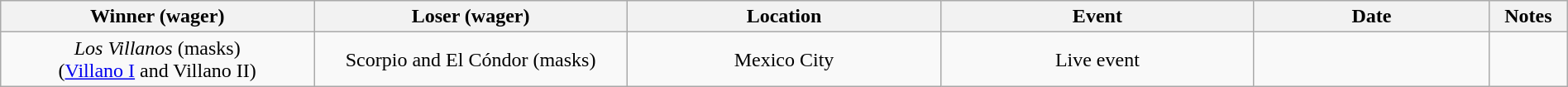<table class="wikitable sortable" width=100%  style="text-align: center">
<tr>
<th width=20% scope="col">Winner (wager)</th>
<th width=20% scope="col">Loser (wager)</th>
<th width=20% scope="col">Location</th>
<th width=20% scope="col">Event</th>
<th width=15% scope="col">Date</th>
<th class="unsortable" width=5% scope="col">Notes</th>
</tr>
<tr>
<td><em>Los Villanos</em> (masks)<br>(<a href='#'>Villano I</a> and Villano II)</td>
<td>Scorpio and El Cóndor (masks)</td>
<td>Mexico City</td>
<td>Live event</td>
<td></td>
<td></td>
</tr>
</table>
